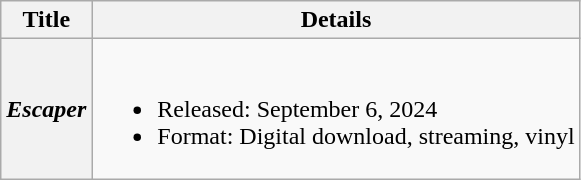<table class="wikitable">
<tr>
<th>Title</th>
<th>Details</th>
</tr>
<tr>
<th><em>Escaper</em></th>
<td><br><ul><li>Released: September 6, 2024</li><li>Format: Digital download, streaming, vinyl</li></ul></td>
</tr>
</table>
